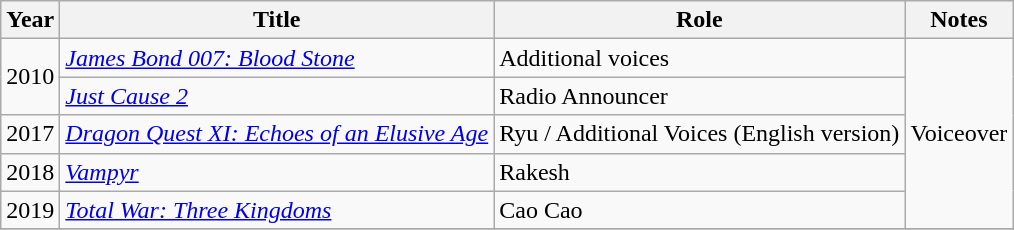<table class="wikitable plainrowheaders sortable">
<tr>
<th scope="col">Year</th>
<th scope="col">Title</th>
<th scope="col">Role</th>
<th class="unsortable">Notes</th>
</tr>
<tr>
<td rowspan="2">2010</td>
<td><em><a href='#'>James Bond 007: Blood Stone</a></em></td>
<td>Additional voices</td>
<td rowspan="5">Voiceover</td>
</tr>
<tr>
<td><em><a href='#'>Just Cause 2</a></em></td>
<td>Radio Announcer</td>
</tr>
<tr>
<td>2017</td>
<td><em><a href='#'>Dragon Quest XI: Echoes of an Elusive Age</a></em></td>
<td>Ryu / Additional Voices (English version)</td>
</tr>
<tr>
<td>2018</td>
<td><em><a href='#'>Vampyr</a></em></td>
<td>Rakesh</td>
</tr>
<tr>
<td>2019</td>
<td><em><a href='#'>Total War: Three Kingdoms</a></em></td>
<td>Cao Cao</td>
</tr>
<tr>
</tr>
</table>
